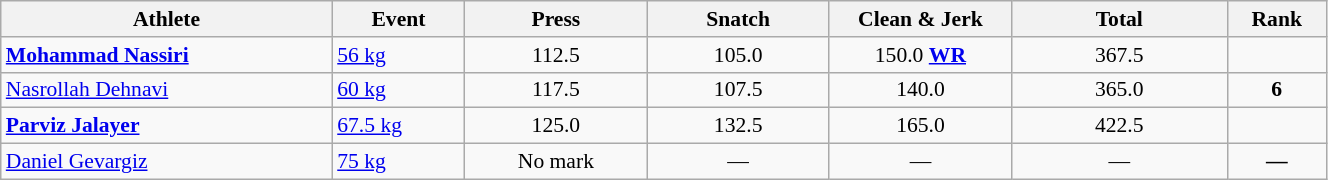<table class="wikitable" width="70%" style="text-align:center; font-size:90%">
<tr>
<th width="20%">Athlete</th>
<th width="8%">Event</th>
<th width="11%">Press</th>
<th width="11%">Snatch</th>
<th width="11%">Clean & Jerk</th>
<th width="13%">Total</th>
<th width="6%">Rank</th>
</tr>
<tr>
<td align="left"><strong><a href='#'>Mohammad Nassiri</a></strong></td>
<td align="left"><a href='#'>56 kg</a></td>
<td>112.5</td>
<td>105.0</td>
<td>150.0 <strong><a href='#'>WR</a></strong></td>
<td>367.5</td>
<td></td>
</tr>
<tr>
<td align="left"><a href='#'>Nasrollah Dehnavi</a></td>
<td align="left"><a href='#'>60 kg</a></td>
<td>117.5</td>
<td>107.5</td>
<td>140.0</td>
<td>365.0</td>
<td><strong>6</strong></td>
</tr>
<tr>
<td align="left"><strong><a href='#'>Parviz Jalayer</a></strong></td>
<td align="left"><a href='#'>67.5 kg</a></td>
<td>125.0</td>
<td>132.5</td>
<td>165.0</td>
<td>422.5</td>
<td></td>
</tr>
<tr>
<td align="left"><a href='#'>Daniel Gevargiz</a></td>
<td align="left"><a href='#'>75 kg</a></td>
<td>No mark</td>
<td>—</td>
<td>—</td>
<td>—</td>
<td><strong>—</strong></td>
</tr>
</table>
